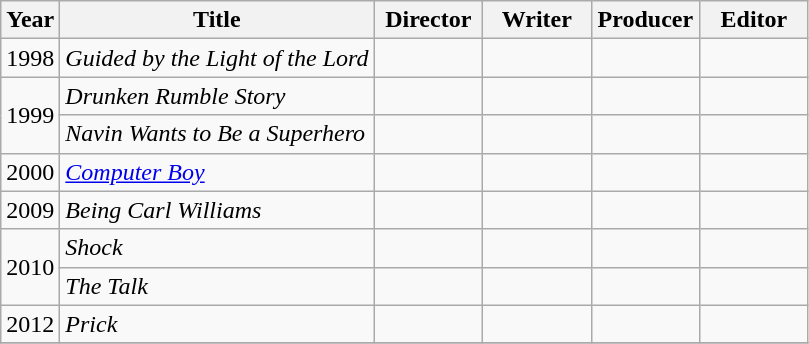<table class="wikitable">
<tr>
<th>Year</th>
<th>Title</th>
<th width=65>Director</th>
<th width=65>Writer</th>
<th width=65>Producer</th>
<th width=65>Editor</th>
</tr>
<tr>
<td>1998</td>
<td><em>Guided by the Light of the Lord</em></td>
<td></td>
<td></td>
<td></td>
<td></td>
</tr>
<tr>
<td rowspan=2>1999</td>
<td><em>Drunken Rumble Story</em></td>
<td></td>
<td></td>
<td></td>
<td></td>
</tr>
<tr>
<td><em>Navin Wants to Be a Superhero</em></td>
<td></td>
<td></td>
<td></td>
<td></td>
</tr>
<tr>
<td>2000</td>
<td><em><a href='#'>Computer Boy</a></em></td>
<td></td>
<td></td>
<td></td>
<td></td>
</tr>
<tr>
<td>2009</td>
<td><em>Being Carl Williams</em></td>
<td></td>
<td></td>
<td></td>
<td></td>
</tr>
<tr>
<td rowspan=2>2010</td>
<td><em>Shock</em></td>
<td></td>
<td></td>
<td></td>
<td></td>
</tr>
<tr>
<td><em>The Talk</em></td>
<td></td>
<td></td>
<td></td>
<td></td>
</tr>
<tr>
<td>2012</td>
<td><em>Prick</em></td>
<td></td>
<td></td>
<td></td>
<td></td>
</tr>
<tr>
</tr>
</table>
